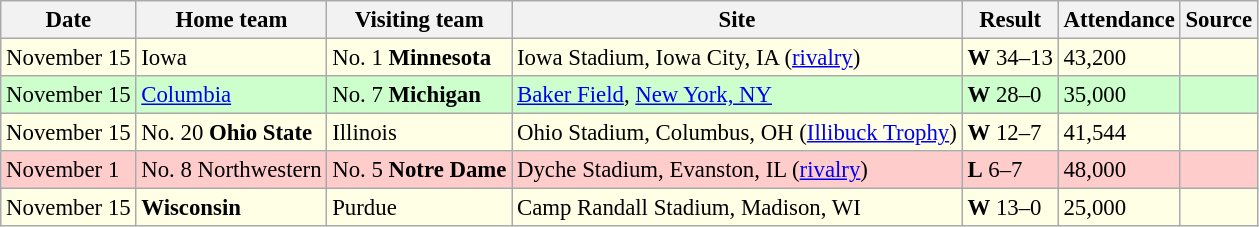<table class="wikitable" style="font-size:95%;">
<tr>
<th>Date</th>
<th>Home team</th>
<th>Visiting team</th>
<th>Site</th>
<th>Result</th>
<th>Attendance</th>
<th class="unsortable">Source</th>
</tr>
<tr bgcolor=ffffe6>
<td>November 15</td>
<td>Iowa</td>
<td>No. 1 <strong>Minnesota</strong></td>
<td>Iowa Stadium, Iowa City, IA (<a href='#'>rivalry</a>)</td>
<td><strong>W</strong> 34–13</td>
<td>43,200</td>
<td></td>
</tr>
<tr bgcolor=ccffcc>
<td>November 15</td>
<td><a href='#'>Columbia</a></td>
<td>No. 7 <strong>Michigan</strong></td>
<td><a href='#'>Baker Field</a>, <a href='#'>New York, NY</a></td>
<td><strong>W</strong> 28–0</td>
<td>35,000</td>
<td></td>
</tr>
<tr bgcolor=ffffe6>
<td>November 15</td>
<td>No. 20 <strong>Ohio State</strong></td>
<td>Illinois</td>
<td>Ohio Stadium, Columbus, OH (<a href='#'>Illibuck Trophy</a>)</td>
<td><strong>W</strong> 12–7</td>
<td>41,544</td>
<td></td>
</tr>
<tr bgcolor=ffcccc>
<td>November 1</td>
<td>No. 8 Northwestern</td>
<td>No. 5 <strong>Notre Dame</strong></td>
<td>Dyche Stadium, Evanston, IL (<a href='#'>rivalry</a>)</td>
<td><strong>L</strong> 6–7</td>
<td>48,000</td>
<td></td>
</tr>
<tr bgcolor=ffffe6>
<td>November 15</td>
<td><strong>Wisconsin</strong></td>
<td>Purdue</td>
<td>Camp Randall Stadium, Madison, WI</td>
<td><strong>W</strong> 13–0</td>
<td>25,000</td>
<td></td>
</tr>
</table>
